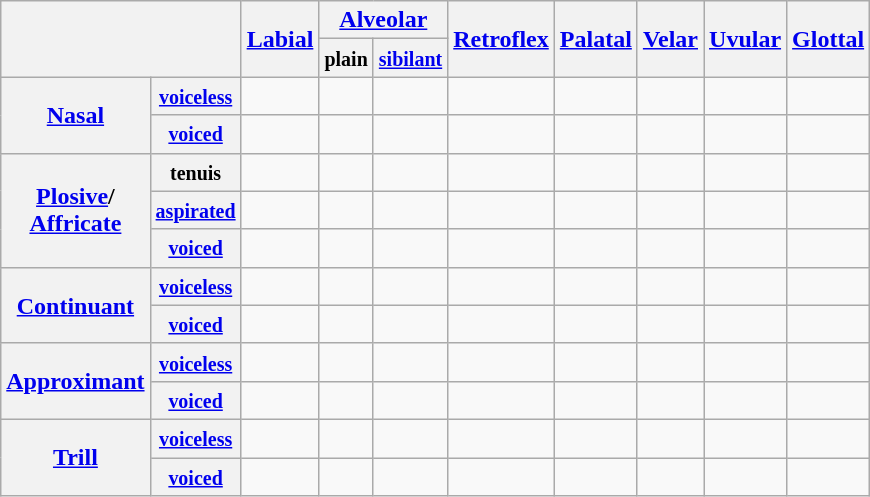<table class="wikitable" style="text-align: center">
<tr>
<th colspan="2" rowspan="2"></th>
<th rowspan="2"><a href='#'>Labial</a></th>
<th colspan="2"><a href='#'>Alveolar</a></th>
<th rowspan="2"><a href='#'>Retroflex</a></th>
<th rowspan="2"><a href='#'>Palatal</a></th>
<th rowspan="2"><a href='#'>Velar</a></th>
<th rowspan="2"><a href='#'>Uvular</a></th>
<th rowspan="2"><a href='#'>Glottal</a></th>
</tr>
<tr>
<th><small>plain</small></th>
<th><small><a href='#'>sibilant</a></small></th>
</tr>
<tr>
<th rowspan="2"><a href='#'>Nasal</a></th>
<th><small><a href='#'>voiceless</a></small></th>
<td></td>
<td></td>
<td></td>
<td></td>
<td></td>
<td></td>
<td></td>
<td></td>
</tr>
<tr>
<th><small><a href='#'>voiced</a></small></th>
<td></td>
<td></td>
<td></td>
<td></td>
<td></td>
<td></td>
<td></td>
<td></td>
</tr>
<tr>
<th rowspan="3"><a href='#'>Plosive</a>/<br><a href='#'>Affricate</a></th>
<th><small>tenuis</small></th>
<td></td>
<td></td>
<td></td>
<td></td>
<td></td>
<td></td>
<td></td>
<td></td>
</tr>
<tr>
<th><small><a href='#'>aspirated</a></small></th>
<td></td>
<td></td>
<td></td>
<td></td>
<td></td>
<td></td>
<td></td>
<td></td>
</tr>
<tr>
<th><small><a href='#'>voiced</a></small></th>
<td></td>
<td></td>
<td></td>
<td></td>
<td></td>
<td></td>
<td></td>
<td></td>
</tr>
<tr>
<th rowspan="2"><a href='#'>Continuant</a></th>
<th><small><a href='#'>voiceless</a></small></th>
<td></td>
<td></td>
<td></td>
<td></td>
<td></td>
<td></td>
<td></td>
<td></td>
</tr>
<tr>
<th><small><a href='#'>voiced</a></small></th>
<td></td>
<td></td>
<td></td>
<td></td>
<td></td>
<td></td>
<td></td>
<td></td>
</tr>
<tr>
<th rowspan="2"><a href='#'>Approximant</a></th>
<th><small><a href='#'>voiceless</a></small></th>
<td></td>
<td></td>
<td></td>
<td></td>
<td></td>
<td></td>
<td></td>
<td></td>
</tr>
<tr>
<th><small><a href='#'>voiced</a></small></th>
<td></td>
<td></td>
<td></td>
<td></td>
<td></td>
<td></td>
<td></td>
<td></td>
</tr>
<tr>
<th rowspan="2"><a href='#'>Trill</a></th>
<th><small><a href='#'>voiceless</a></small></th>
<td></td>
<td></td>
<td></td>
<td></td>
<td></td>
<td></td>
<td></td>
<td></td>
</tr>
<tr>
<th><small><a href='#'>voiced</a></small></th>
<td></td>
<td></td>
<td></td>
<td></td>
<td></td>
<td></td>
<td></td>
<td></td>
</tr>
</table>
